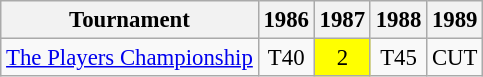<table class="wikitable" style="font-size:95%;text-align:center;">
<tr>
<th>Tournament</th>
<th>1986</th>
<th>1987</th>
<th>1988</th>
<th>1989</th>
</tr>
<tr>
<td align=left><a href='#'>The Players Championship</a></td>
<td>T40</td>
<td style="background:yellow;">2</td>
<td>T45</td>
<td>CUT</td>
</tr>
</table>
